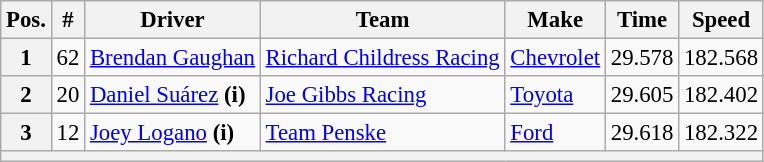<table class="wikitable" style="font-size:95%">
<tr>
<th>Pos.</th>
<th>#</th>
<th>Driver</th>
<th>Team</th>
<th>Make</th>
<th>Time</th>
<th>Speed</th>
</tr>
<tr>
<th>1</th>
<td>62</td>
<td><a href='#'>Brendan Gaughan</a></td>
<td><a href='#'>Richard Childress Racing</a></td>
<td><a href='#'>Chevrolet</a></td>
<td>29.578</td>
<td>182.568</td>
</tr>
<tr>
<th>2</th>
<td>20</td>
<td><a href='#'>Daniel Suárez</a> <strong>(i)</strong></td>
<td><a href='#'>Joe Gibbs Racing</a></td>
<td><a href='#'>Toyota</a></td>
<td>29.605</td>
<td>182.402</td>
</tr>
<tr>
<th>3</th>
<td>12</td>
<td><a href='#'>Joey Logano</a> <strong>(i)</strong></td>
<td><a href='#'>Team Penske</a></td>
<td><a href='#'>Ford</a></td>
<td>29.618</td>
<td>182.322</td>
</tr>
<tr>
<th colspan="7"></th>
</tr>
</table>
